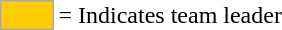<table>
<tr>
<td style="background:#fc0; border:1px solid #aaa; width:2em;"></td>
<td>= Indicates team leader</td>
</tr>
</table>
